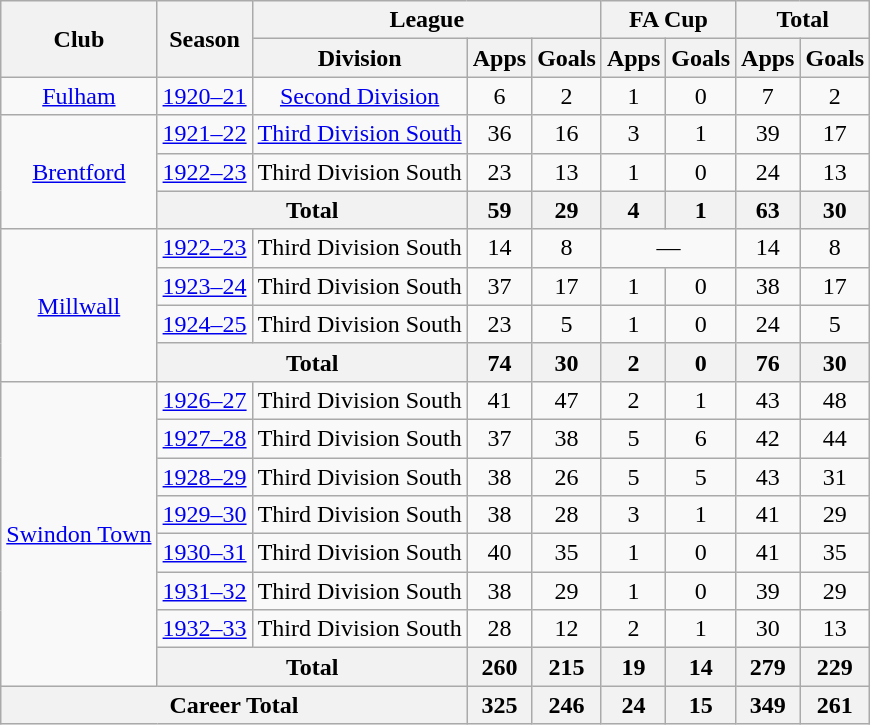<table class="wikitable" style="text-align: center;">
<tr>
<th rowspan="2">Club</th>
<th rowspan="2">Season</th>
<th colspan="3">League</th>
<th colspan="2">FA Cup</th>
<th colspan="2">Total</th>
</tr>
<tr>
<th>Division</th>
<th>Apps</th>
<th>Goals</th>
<th>Apps</th>
<th>Goals</th>
<th>Apps</th>
<th>Goals</th>
</tr>
<tr>
<td><a href='#'>Fulham</a></td>
<td><a href='#'>1920–21</a></td>
<td><a href='#'>Second Division</a></td>
<td>6</td>
<td>2</td>
<td>1</td>
<td>0</td>
<td>7</td>
<td>2</td>
</tr>
<tr>
<td rowspan="3"><a href='#'>Brentford</a></td>
<td><a href='#'>1921–22</a></td>
<td><a href='#'>Third Division South</a></td>
<td>36</td>
<td>16</td>
<td>3</td>
<td>1</td>
<td>39</td>
<td>17</td>
</tr>
<tr>
<td><a href='#'>1922–23</a></td>
<td>Third Division South</td>
<td>23</td>
<td>13</td>
<td>1</td>
<td>0</td>
<td>24</td>
<td>13</td>
</tr>
<tr>
<th colspan="2">Total</th>
<th>59</th>
<th>29</th>
<th>4</th>
<th>1</th>
<th>63</th>
<th>30</th>
</tr>
<tr>
<td rowspan="4"><a href='#'>Millwall</a></td>
<td><a href='#'>1922–23</a></td>
<td>Third Division South</td>
<td>14</td>
<td>8</td>
<td colspan="2">—</td>
<td>14</td>
<td>8</td>
</tr>
<tr>
<td><a href='#'>1923–24</a></td>
<td>Third Division South</td>
<td>37</td>
<td>17</td>
<td>1</td>
<td>0</td>
<td>38</td>
<td>17</td>
</tr>
<tr>
<td><a href='#'>1924–25</a></td>
<td>Third Division South</td>
<td>23</td>
<td>5</td>
<td>1</td>
<td>0</td>
<td>24</td>
<td>5</td>
</tr>
<tr>
<th colspan="2">Total</th>
<th>74</th>
<th>30</th>
<th>2</th>
<th>0</th>
<th>76</th>
<th>30</th>
</tr>
<tr>
<td rowspan="8"><a href='#'>Swindon Town</a></td>
<td><a href='#'>1926–27</a></td>
<td>Third Division South</td>
<td>41</td>
<td>47</td>
<td>2</td>
<td>1</td>
<td>43</td>
<td>48</td>
</tr>
<tr>
<td><a href='#'>1927–28</a></td>
<td>Third Division South</td>
<td>37</td>
<td>38</td>
<td>5</td>
<td>6</td>
<td>42</td>
<td>44</td>
</tr>
<tr>
<td><a href='#'>1928–29</a></td>
<td>Third Division South</td>
<td>38</td>
<td>26</td>
<td>5</td>
<td>5</td>
<td>43</td>
<td>31</td>
</tr>
<tr>
<td><a href='#'>1929–30</a></td>
<td>Third Division South</td>
<td>38</td>
<td>28</td>
<td>3</td>
<td>1</td>
<td>41</td>
<td>29</td>
</tr>
<tr>
<td><a href='#'>1930–31</a></td>
<td>Third Division South</td>
<td>40</td>
<td>35</td>
<td>1</td>
<td>0</td>
<td>41</td>
<td>35</td>
</tr>
<tr>
<td><a href='#'>1931–32</a></td>
<td>Third Division South</td>
<td>38</td>
<td>29</td>
<td>1</td>
<td>0</td>
<td>39</td>
<td>29</td>
</tr>
<tr>
<td><a href='#'>1932–33</a></td>
<td>Third Division South</td>
<td>28</td>
<td>12</td>
<td>2</td>
<td>1</td>
<td>30</td>
<td>13</td>
</tr>
<tr>
<th colspan="2">Total</th>
<th>260</th>
<th>215</th>
<th>19</th>
<th>14</th>
<th>279</th>
<th>229</th>
</tr>
<tr>
<th colspan="3">Career Total</th>
<th>325</th>
<th>246</th>
<th>24</th>
<th>15</th>
<th>349</th>
<th>261</th>
</tr>
</table>
